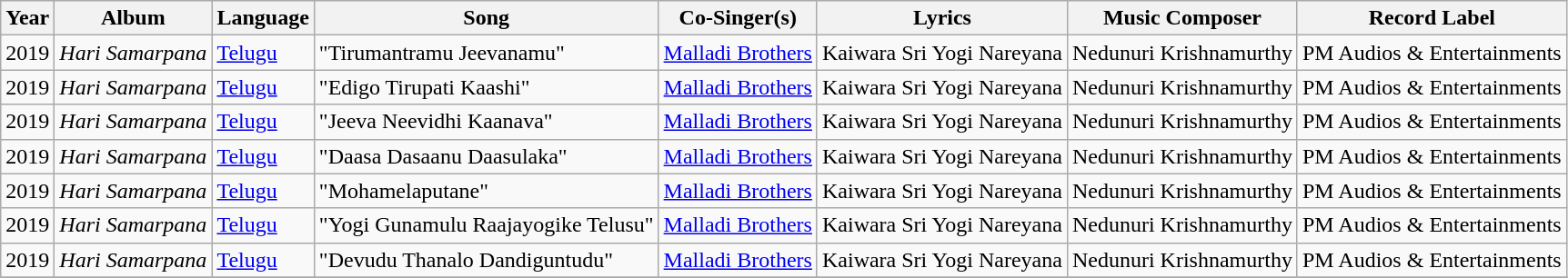<table class="wikitable">
<tr>
<th>Year</th>
<th>Album</th>
<th>Language</th>
<th>Song</th>
<th>Co-Singer(s)</th>
<th>Lyrics</th>
<th>Music Composer</th>
<th>Record Label</th>
</tr>
<tr>
<td>2019</td>
<td><em>Hari Samarpana </em></td>
<td><a href='#'>Telugu</a></td>
<td>"Tirumantramu Jeevanamu"</td>
<td><a href='#'>Malladi Brothers</a></td>
<td>Kaiwara Sri Yogi Nareyana</td>
<td>Nedunuri Krishnamurthy</td>
<td>PM Audios & Entertainments</td>
</tr>
<tr>
<td>2019</td>
<td><em>Hari Samarpana </em></td>
<td><a href='#'>Telugu</a></td>
<td>"Edigo Tirupati Kaashi"</td>
<td><a href='#'>Malladi Brothers</a></td>
<td>Kaiwara Sri Yogi Nareyana</td>
<td>Nedunuri Krishnamurthy</td>
<td>PM Audios & Entertainments</td>
</tr>
<tr>
<td>2019</td>
<td><em>Hari Samarpana </em></td>
<td><a href='#'>Telugu</a></td>
<td>"Jeeva Neevidhi Kaanava"</td>
<td><a href='#'>Malladi Brothers</a></td>
<td>Kaiwara Sri Yogi Nareyana</td>
<td>Nedunuri Krishnamurthy</td>
<td>PM Audios & Entertainments</td>
</tr>
<tr>
<td>2019</td>
<td><em>Hari Samarpana </em></td>
<td><a href='#'>Telugu</a></td>
<td>"Daasa Dasaanu Daasulaka"</td>
<td><a href='#'>Malladi Brothers</a></td>
<td>Kaiwara Sri Yogi Nareyana</td>
<td>Nedunuri Krishnamurthy</td>
<td>PM Audios & Entertainments</td>
</tr>
<tr>
<td>2019</td>
<td><em>Hari Samarpana </em></td>
<td><a href='#'>Telugu</a></td>
<td>"Mohamelaputane"</td>
<td><a href='#'>Malladi Brothers</a></td>
<td>Kaiwara Sri Yogi Nareyana</td>
<td>Nedunuri Krishnamurthy</td>
<td>PM Audios & Entertainments</td>
</tr>
<tr>
<td>2019</td>
<td><em>Hari Samarpana </em></td>
<td><a href='#'>Telugu</a></td>
<td>"Yogi Gunamulu Raajayogike Telusu"</td>
<td><a href='#'>Malladi Brothers</a></td>
<td>Kaiwara Sri Yogi Nareyana</td>
<td>Nedunuri Krishnamurthy</td>
<td>PM Audios & Entertainments</td>
</tr>
<tr>
<td>2019</td>
<td><em>Hari Samarpana </em></td>
<td><a href='#'>Telugu</a></td>
<td>"Devudu Thanalo Dandiguntudu"</td>
<td><a href='#'>Malladi Brothers</a></td>
<td>Kaiwara Sri Yogi Nareyana</td>
<td>Nedunuri Krishnamurthy</td>
<td>PM Audios & Entertainments</td>
</tr>
<tr>
</tr>
</table>
